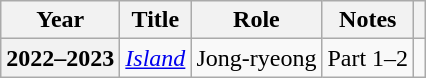<table class="wikitable sortable plainrowheaders">
<tr>
<th scope="col">Year</th>
<th scope="col">Title</th>
<th scope="col">Role</th>
<th scope="col">Notes</th>
<th scope="col" class="unsortable"></th>
</tr>
<tr>
<th scope="row">2022–2023</th>
<td><em><a href='#'>Island</a></em></td>
<td>Jong-ryeong</td>
<td>Part 1–2</td>
<td style="text-align:center"></td>
</tr>
</table>
